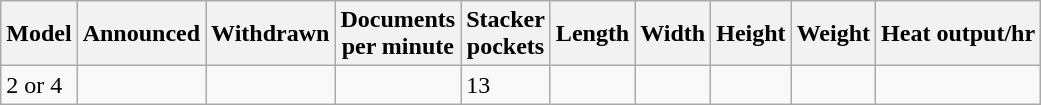<table class="wikitable">
<tr>
<th>Model</th>
<th>Announced</th>
<th>Withdrawn</th>
<th>Documents<br>per minute</th>
<th>Stacker<br>pockets</th>
<th>Length</th>
<th>Width</th>
<th>Height</th>
<th>Weight</th>
<th>Heat output/hr</th>
</tr>
<tr>
<td>2 or 4</td>
<td></td>
<td></td>
<td></td>
<td>13</td>
<td></td>
<td></td>
<td></td>
<td></td>
<td></td>
</tr>
</table>
